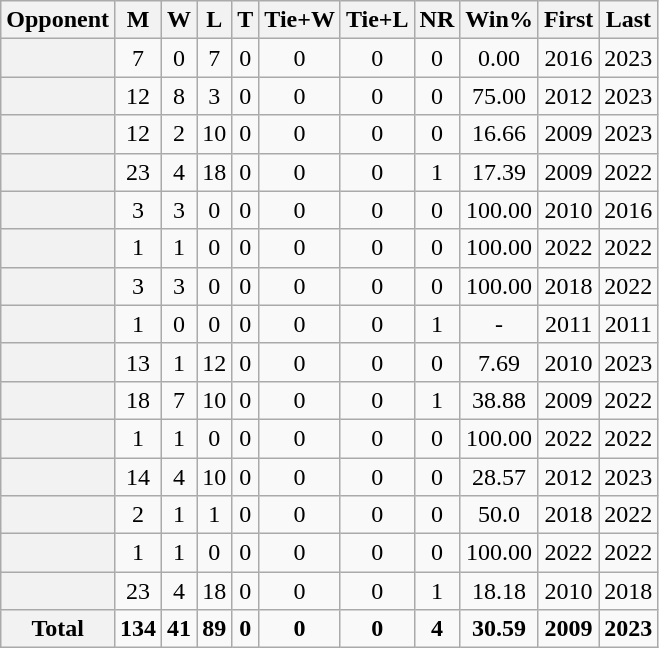<table class="wikitable plainrowheaders sortable" style="text-align:center">
<tr>
<th scope="col">Opponent</th>
<th scope="col">M</th>
<th scope="col">W</th>
<th scope="col">L</th>
<th scope="col">T</th>
<th scope="col">Tie+W</th>
<th scope="col">Tie+L</th>
<th scope="col">NR</th>
<th scope="col">Win%</th>
<th scope="col">First</th>
<th scope="col">Last</th>
</tr>
<tr>
<th scope="row"></th>
<td>7</td>
<td>0</td>
<td>7</td>
<td>0</td>
<td>0</td>
<td>0</td>
<td>0</td>
<td>0.00</td>
<td>2016</td>
<td>2023</td>
</tr>
<tr>
<th scope="row"></th>
<td>12</td>
<td>8</td>
<td>3</td>
<td>0</td>
<td>0</td>
<td>0</td>
<td>0</td>
<td>75.00</td>
<td>2012</td>
<td>2023</td>
</tr>
<tr>
<th scope="row"></th>
<td>12</td>
<td>2</td>
<td>10</td>
<td>0</td>
<td>0</td>
<td>0</td>
<td>0</td>
<td>16.66</td>
<td>2009</td>
<td>2023</td>
</tr>
<tr>
<th scope="row"></th>
<td>23</td>
<td>4</td>
<td>18</td>
<td>0</td>
<td>0</td>
<td>0</td>
<td>1</td>
<td>17.39</td>
<td>2009</td>
<td>2022</td>
</tr>
<tr>
<th scope="row"></th>
<td>3</td>
<td>3</td>
<td>0</td>
<td>0</td>
<td>0</td>
<td>0</td>
<td>0</td>
<td>100.00</td>
<td>2010</td>
<td>2016</td>
</tr>
<tr>
<th scope="row"></th>
<td>1</td>
<td>1</td>
<td>0</td>
<td>0</td>
<td>0</td>
<td>0</td>
<td>0</td>
<td>100.00</td>
<td>2022</td>
<td>2022</td>
</tr>
<tr>
<th scope="row"></th>
<td>3</td>
<td>3</td>
<td>0</td>
<td>0</td>
<td>0</td>
<td>0</td>
<td>0</td>
<td>100.00</td>
<td>2018</td>
<td>2022</td>
</tr>
<tr>
<th scope="row"></th>
<td>1</td>
<td>0</td>
<td>0</td>
<td>0</td>
<td>0</td>
<td>0</td>
<td>1</td>
<td>-</td>
<td>2011</td>
<td>2011</td>
</tr>
<tr>
<th scope="row"></th>
<td>13</td>
<td>1</td>
<td>12</td>
<td>0</td>
<td>0</td>
<td>0</td>
<td>0</td>
<td>7.69</td>
<td>2010</td>
<td>2023</td>
</tr>
<tr>
<th scope="row"></th>
<td>18</td>
<td>7</td>
<td>10</td>
<td>0</td>
<td>0</td>
<td>0</td>
<td>1</td>
<td>38.88</td>
<td>2009</td>
<td>2022</td>
</tr>
<tr>
<th scope="row"></th>
<td>1</td>
<td>1</td>
<td>0</td>
<td>0</td>
<td>0</td>
<td>0</td>
<td>0</td>
<td>100.00</td>
<td>2022</td>
<td>2022</td>
</tr>
<tr>
<th scope="row"></th>
<td>14</td>
<td>4</td>
<td>10</td>
<td>0</td>
<td>0</td>
<td>0</td>
<td>0</td>
<td>28.57</td>
<td>2012</td>
<td>2023</td>
</tr>
<tr>
<th scope="row"></th>
<td>2</td>
<td>1</td>
<td>1</td>
<td>0</td>
<td>0</td>
<td>0</td>
<td>0</td>
<td>50.0</td>
<td>2018</td>
<td>2022</td>
</tr>
<tr>
<th scope="row"></th>
<td>1</td>
<td>1</td>
<td>0</td>
<td>0</td>
<td>0</td>
<td>0</td>
<td>0</td>
<td>100.00</td>
<td>2022</td>
<td>2022</td>
</tr>
<tr>
<th scope="row"></th>
<td>23</td>
<td>4</td>
<td>18</td>
<td>0</td>
<td>0</td>
<td>0</td>
<td>1</td>
<td>18.18</td>
<td>2010</td>
<td>2018</td>
</tr>
<tr class="sortbottom">
<th scope="row" style="text-align:center"><strong>Total</strong></th>
<td><strong>134</strong></td>
<td><strong>41</strong></td>
<td><strong>89</strong></td>
<td><strong>0</strong></td>
<td><strong>0</strong></td>
<td><strong>0</strong></td>
<td><strong>4</strong></td>
<td><strong>30.59</strong></td>
<td><strong>2009</strong></td>
<td><strong>2023</strong></td>
</tr>
</table>
